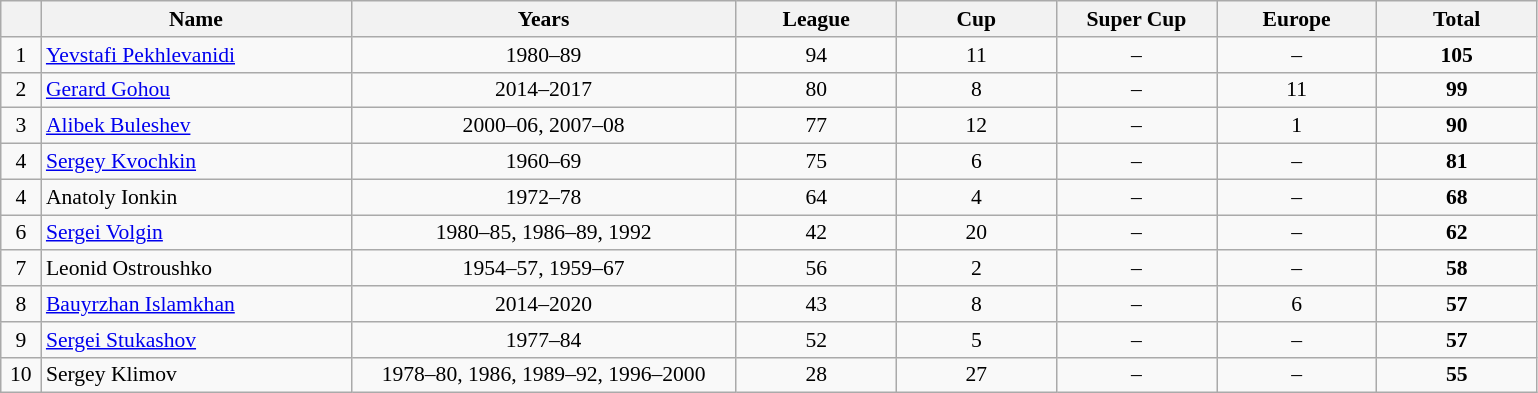<table class="wikitable sortable"  style="text-align:center; font-size:90%; ">
<tr>
<th width=20px></th>
<th width=200px>Name</th>
<th width=250px>Years</th>
<th width=100px>League</th>
<th width=100px>Cup</th>
<th width=100px>Super Cup</th>
<th width=100px>Europe</th>
<th width=100px>Total</th>
</tr>
<tr>
<td>1</td>
<td align="left"> <a href='#'>Yevstafi Pekhlevanidi</a></td>
<td>1980–89</td>
<td>94</td>
<td>11</td>
<td>–</td>
<td>–</td>
<td><strong>105</strong></td>
</tr>
<tr>
<td>2</td>
<td align="left"> <a href='#'>Gerard Gohou</a></td>
<td>2014–2017</td>
<td>80</td>
<td>8</td>
<td>–</td>
<td>11</td>
<td><strong>99</strong></td>
</tr>
<tr>
<td>3</td>
<td align="left"> <a href='#'>Alibek Buleshev</a></td>
<td>2000–06, 2007–08</td>
<td>77</td>
<td>12</td>
<td>–</td>
<td>1</td>
<td><strong>90</strong></td>
</tr>
<tr>
<td>4</td>
<td align="left"> <a href='#'>Sergey Kvochkin</a></td>
<td>1960–69</td>
<td>75</td>
<td>6</td>
<td>–</td>
<td>–</td>
<td><strong>81</strong></td>
</tr>
<tr>
<td>4</td>
<td align="left"> Anatoly Ionkin</td>
<td>1972–78</td>
<td>64</td>
<td>4</td>
<td>–</td>
<td>–</td>
<td><strong>68</strong></td>
</tr>
<tr>
<td>6</td>
<td align="left"> <a href='#'>Sergei Volgin</a></td>
<td>1980–85, 1986–89, 1992</td>
<td>42</td>
<td>20</td>
<td>–</td>
<td>–</td>
<td><strong>62</strong></td>
</tr>
<tr>
<td>7</td>
<td align="left"> Leonid Ostroushko</td>
<td>1954–57, 1959–67</td>
<td>56</td>
<td>2</td>
<td>–</td>
<td>–</td>
<td><strong>58</strong></td>
</tr>
<tr>
<td>8</td>
<td align="left"> <a href='#'>Bauyrzhan Islamkhan</a></td>
<td>2014–2020</td>
<td>43</td>
<td>8</td>
<td>–</td>
<td>6</td>
<td><strong>57</strong></td>
</tr>
<tr>
<td>9</td>
<td align="left"> <a href='#'>Sergei Stukashov</a></td>
<td>1977–84</td>
<td>52</td>
<td>5</td>
<td>–</td>
<td>–</td>
<td><strong>57</strong></td>
</tr>
<tr>
<td>10</td>
<td align="left"> Sergey Klimov</td>
<td>1978–80, 1986, 1989–92, 1996–2000</td>
<td>28</td>
<td>27</td>
<td>–</td>
<td>–</td>
<td><strong>55</strong></td>
</tr>
</table>
